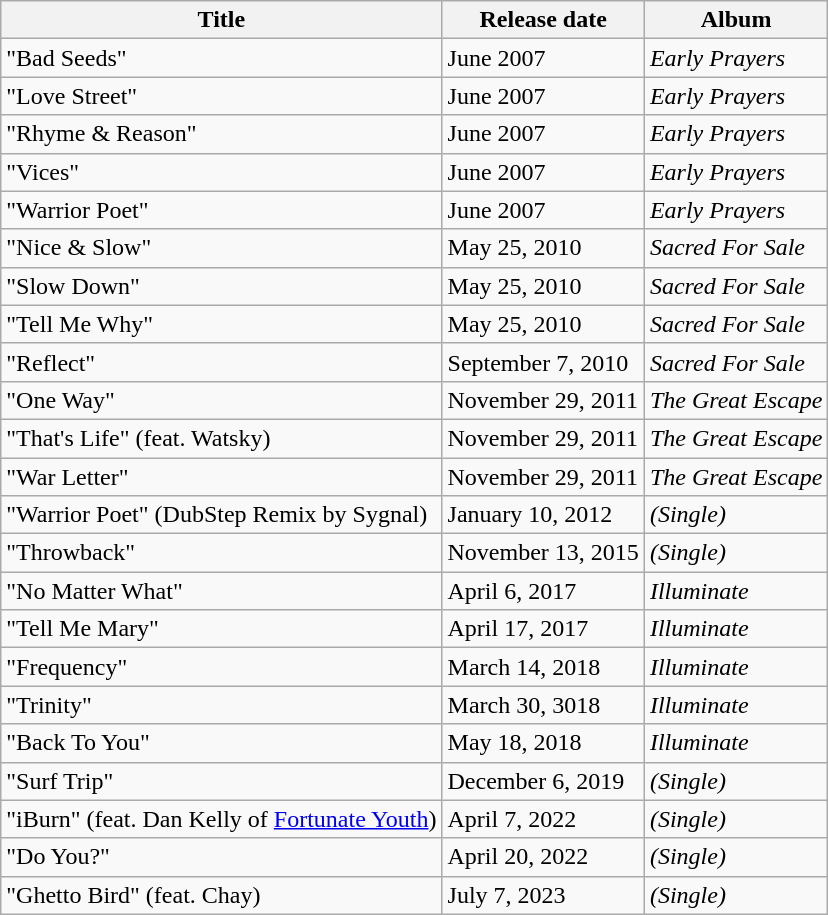<table class="wikitable">
<tr>
<th>Title</th>
<th>Release date</th>
<th>Album</th>
</tr>
<tr>
<td>"Bad Seeds"</td>
<td>June 2007</td>
<td><em>Early Prayers</em></td>
</tr>
<tr>
<td>"Love Street"</td>
<td>June 2007</td>
<td><em>Early Prayers</em></td>
</tr>
<tr>
<td>"Rhyme & Reason"</td>
<td>June 2007</td>
<td><em>Early Prayers</em></td>
</tr>
<tr>
<td>"Vices"</td>
<td>June 2007</td>
<td><em>Early Prayers</em></td>
</tr>
<tr>
<td>"Warrior Poet"</td>
<td>June 2007</td>
<td><em>Early Prayers</em></td>
</tr>
<tr>
<td>"Nice & Slow"</td>
<td>May 25, 2010</td>
<td><em>Sacred For Sale</em></td>
</tr>
<tr>
<td>"Slow Down"</td>
<td>May 25, 2010</td>
<td><em>Sacred For Sale</em></td>
</tr>
<tr>
<td>"Tell Me Why"</td>
<td>May 25, 2010</td>
<td><em>Sacred For Sale</em></td>
</tr>
<tr>
<td>"Reflect"</td>
<td>September 7, 2010</td>
<td><em>Sacred For Sale</em></td>
</tr>
<tr>
<td>"One Way"</td>
<td>November 29, 2011</td>
<td><em>The Great Escape</em></td>
</tr>
<tr>
<td>"That's Life" (feat. Watsky)</td>
<td>November 29, 2011</td>
<td><em>The Great Escape</em></td>
</tr>
<tr>
<td>"War Letter"</td>
<td>November 29, 2011</td>
<td><em>The Great Escape</em></td>
</tr>
<tr>
<td>"Warrior Poet" (DubStep Remix by Sygnal)</td>
<td>January 10, 2012</td>
<td><em>(Single)</em></td>
</tr>
<tr>
<td>"Throwback"</td>
<td>November 13, 2015</td>
<td><em>(Single)</em></td>
</tr>
<tr>
<td>"No Matter What"</td>
<td>April 6, 2017</td>
<td><em>Illuminate</em></td>
</tr>
<tr>
<td>"Tell Me Mary"</td>
<td>April 17, 2017</td>
<td><em>Illuminate</em></td>
</tr>
<tr>
<td>"Frequency"</td>
<td>March 14, 2018</td>
<td><em>Illuminate</em></td>
</tr>
<tr>
<td>"Trinity"</td>
<td>March 30, 3018</td>
<td><em>Illuminate</em></td>
</tr>
<tr>
<td>"Back To You"</td>
<td>May 18, 2018</td>
<td><em>Illuminate</em></td>
</tr>
<tr>
<td>"Surf Trip"</td>
<td>December 6, 2019</td>
<td><em>(Single)</em></td>
</tr>
<tr>
<td>"iBurn" (feat. Dan Kelly of <a href='#'>Fortunate Youth</a>)</td>
<td>April 7, 2022</td>
<td><em>(Single)</em></td>
</tr>
<tr>
<td>"Do You?"</td>
<td>April 20, 2022</td>
<td><em>(Single)</em></td>
</tr>
<tr>
<td>"Ghetto Bird" (feat. Chay)</td>
<td>July 7, 2023</td>
<td><em>(Single)</em></td>
</tr>
</table>
